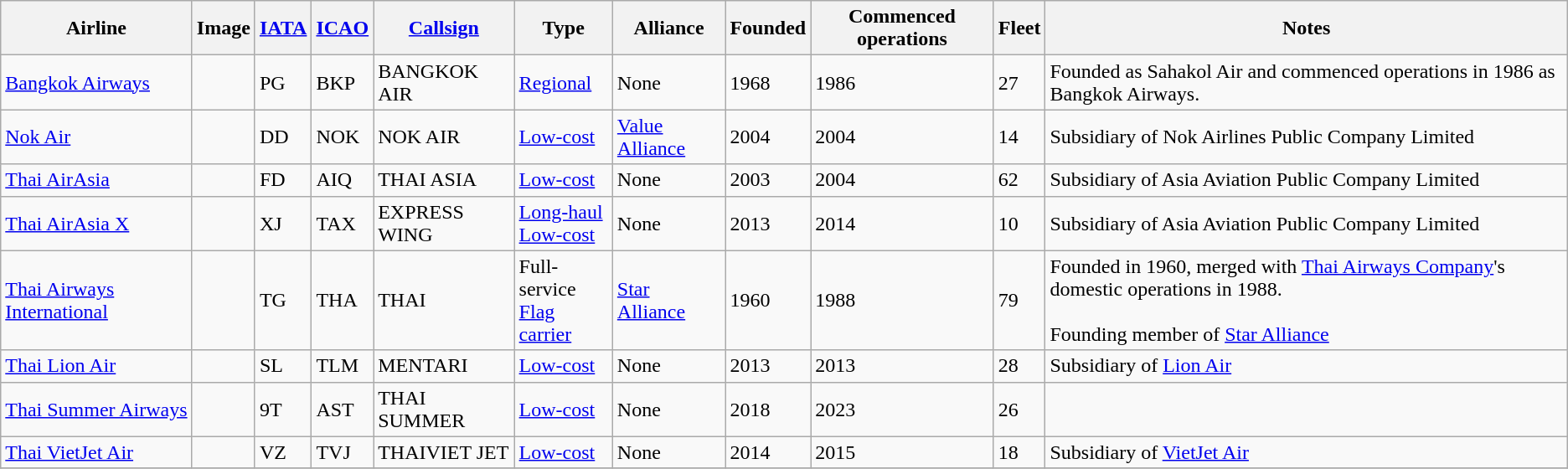<table class="wikitable sortable">
<tr>
<th>Airline</th>
<th>Image</th>
<th><a href='#'>IATA</a></th>
<th><a href='#'>ICAO</a></th>
<th><a href='#'>Callsign</a></th>
<th>Type</th>
<th>Alliance</th>
<th>Founded</th>
<th>Commenced operations</th>
<th>Fleet</th>
<th>Notes</th>
</tr>
<tr>
<td><a href='#'>Bangkok Airways</a></td>
<td></td>
<td>PG</td>
<td>BKP</td>
<td>BANGKOK AIR</td>
<td><a href='#'>Regional</a></td>
<td>None</td>
<td>1968</td>
<td>1986</td>
<td>27</td>
<td>Founded as Sahakol Air and commenced operations in 1986 as Bangkok Airways.</td>
</tr>
<tr>
<td><a href='#'>Nok Air</a></td>
<td></td>
<td>DD</td>
<td>NOK</td>
<td>NOK AIR</td>
<td><a href='#'>Low-cost</a></td>
<td><a href='#'>Value Alliance</a></td>
<td>2004</td>
<td>2004</td>
<td>14</td>
<td>Subsidiary of Nok Airlines Public Company Limited</td>
</tr>
<tr>
<td><a href='#'>Thai AirAsia</a></td>
<td></td>
<td>FD</td>
<td>AIQ</td>
<td>THAI ASIA</td>
<td><a href='#'>Low-cost</a></td>
<td>None</td>
<td>2003</td>
<td>2004</td>
<td>62</td>
<td>Subsidiary of Asia Aviation Public Company Limited</td>
</tr>
<tr>
<td><a href='#'>Thai AirAsia X</a></td>
<td></td>
<td>XJ</td>
<td>TAX</td>
<td>EXPRESS WING</td>
<td><a href='#'>Long-haul</a><br><a href='#'>Low-cost</a></td>
<td>None</td>
<td>2013</td>
<td>2014</td>
<td>10</td>
<td>Subsidiary of Asia Aviation Public Company Limited</td>
</tr>
<tr>
<td><a href='#'>Thai Airways International</a></td>
<td></td>
<td>TG</td>
<td>THA</td>
<td>THAI</td>
<td>Full-service<br><a href='#'>Flag carrier</a></td>
<td><a href='#'>Star Alliance</a></td>
<td>1960</td>
<td>1988</td>
<td>79</td>
<td>Founded in 1960, merged with <a href='#'>Thai Airways Company</a>'s domestic operations in 1988.<br><br>Founding member of <a href='#'>Star Alliance</a></td>
</tr>
<tr>
<td><a href='#'>Thai Lion Air</a></td>
<td></td>
<td>SL</td>
<td>TLM</td>
<td>MENTARI</td>
<td><a href='#'>Low-cost</a></td>
<td>None</td>
<td>2013</td>
<td>2013</td>
<td>28</td>
<td>Subsidiary of <a href='#'>Lion Air</a></td>
</tr>
<tr>
<td><a href='#'>Thai Summer Airways</a></td>
<td></td>
<td>9T</td>
<td>AST</td>
<td>THAI SUMMER</td>
<td><a href='#'>Low-cost</a></td>
<td>None</td>
<td>2018</td>
<td>2023</td>
<td>26</td>
<td></td>
</tr>
<tr>
<td><a href='#'>Thai VietJet Air</a></td>
<td></td>
<td>VZ</td>
<td>TVJ</td>
<td>THAIVIET JET</td>
<td><a href='#'>Low-cost</a></td>
<td>None</td>
<td>2014</td>
<td>2015</td>
<td>18</td>
<td>Subsidiary of <a href='#'>VietJet Air</a></td>
</tr>
<tr>
</tr>
</table>
